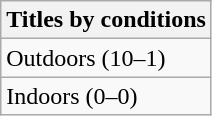<table class=wikitable>
<tr>
<th>Titles by conditions</th>
</tr>
<tr>
<td>Outdoors (10–1)</td>
</tr>
<tr>
<td>Indoors (0–0)</td>
</tr>
</table>
